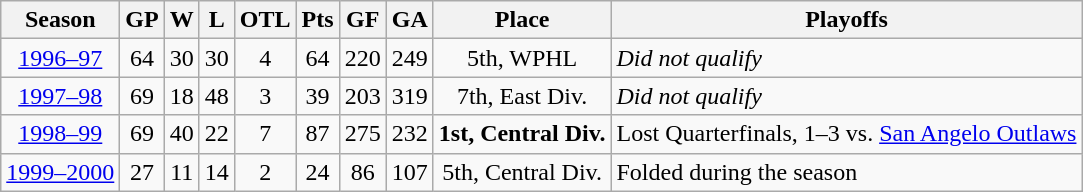<table class="wikitable" style="text-align:center">
<tr>
<th>Season</th>
<th>GP</th>
<th>W</th>
<th>L</th>
<th>OTL</th>
<th>Pts</th>
<th>GF</th>
<th>GA</th>
<th>Place</th>
<th>Playoffs</th>
</tr>
<tr>
<td><a href='#'>1996–97</a></td>
<td>64</td>
<td>30</td>
<td>30</td>
<td>4</td>
<td>64</td>
<td>220</td>
<td>249</td>
<td>5th, WPHL</td>
<td align="left"><em>Did not qualify</em></td>
</tr>
<tr>
<td><a href='#'>1997–98</a></td>
<td>69</td>
<td>18</td>
<td>48</td>
<td>3</td>
<td>39</td>
<td>203</td>
<td>319</td>
<td>7th, East Div.</td>
<td align="left"><em>Did not qualify</em></td>
</tr>
<tr>
<td><a href='#'>1998–99</a></td>
<td>69</td>
<td>40</td>
<td>22</td>
<td>7</td>
<td>87</td>
<td>275</td>
<td>232</td>
<td><strong>1st, Central Div.</strong></td>
<td align="left">Lost Quarterfinals, 1–3 vs. <a href='#'>San Angelo Outlaws</a></td>
</tr>
<tr>
<td><a href='#'>1999–2000</a></td>
<td>27</td>
<td>11</td>
<td>14</td>
<td>2</td>
<td>24</td>
<td>86</td>
<td>107</td>
<td>5th, Central Div.</td>
<td align="left">Folded during the season</td>
</tr>
</table>
